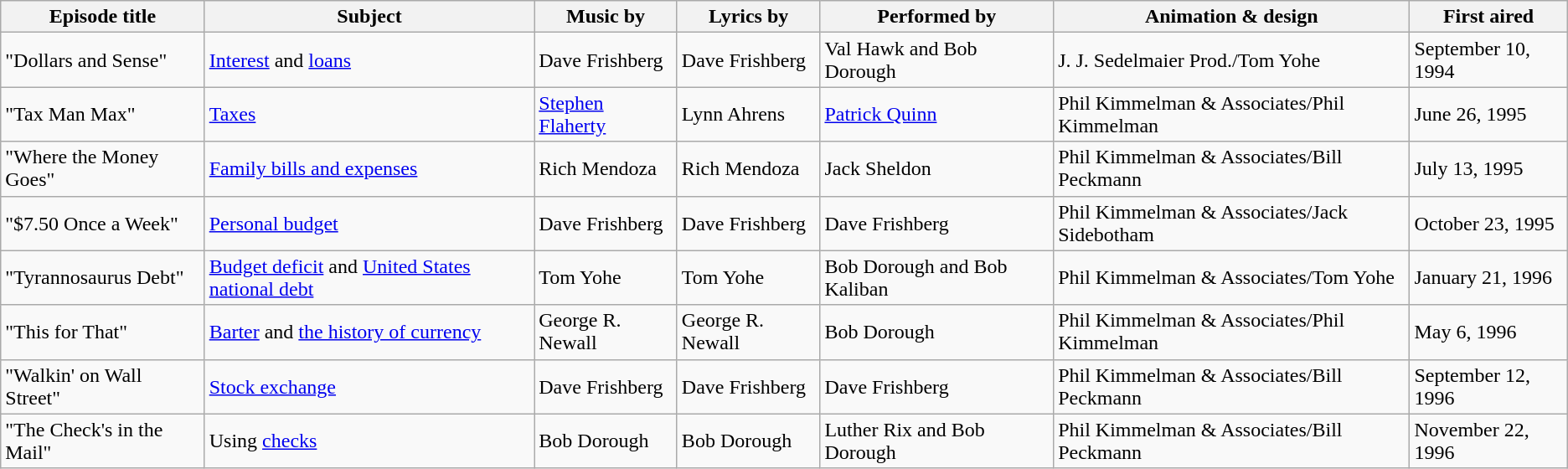<table class="wikitable">
<tr>
<th>Episode title</th>
<th>Subject</th>
<th>Music by</th>
<th>Lyrics by</th>
<th>Performed by</th>
<th>Animation & design</th>
<th>First aired</th>
</tr>
<tr>
<td>"Dollars and Sense"</td>
<td><a href='#'>Interest</a> and <a href='#'>loans</a></td>
<td>Dave Frishberg</td>
<td>Dave Frishberg</td>
<td>Val Hawk and Bob Dorough</td>
<td>J. J. Sedelmaier Prod./Tom Yohe</td>
<td>September 10, 1994</td>
</tr>
<tr>
<td>"Tax Man Max"</td>
<td><a href='#'>Taxes</a></td>
<td><a href='#'>Stephen Flaherty</a></td>
<td>Lynn Ahrens</td>
<td><a href='#'>Patrick Quinn</a></td>
<td>Phil Kimmelman & Associates/Phil Kimmelman</td>
<td>June 26, 1995</td>
</tr>
<tr>
<td>"Where the Money Goes"</td>
<td><a href='#'>Family bills and expenses</a></td>
<td>Rich Mendoza</td>
<td>Rich Mendoza</td>
<td>Jack Sheldon</td>
<td>Phil Kimmelman & Associates/Bill Peckmann</td>
<td>July 13, 1995</td>
</tr>
<tr>
<td>"$7.50 Once a Week"</td>
<td><a href='#'>Personal budget</a></td>
<td>Dave Frishberg</td>
<td>Dave Frishberg</td>
<td>Dave Frishberg</td>
<td>Phil Kimmelman & Associates/Jack Sidebotham</td>
<td>October 23, 1995</td>
</tr>
<tr>
<td>"Tyrannosaurus Debt"</td>
<td><a href='#'>Budget deficit</a> and <a href='#'>United States national debt</a></td>
<td>Tom Yohe</td>
<td>Tom Yohe</td>
<td>Bob Dorough and Bob Kaliban</td>
<td>Phil Kimmelman & Associates/Tom Yohe</td>
<td>January 21, 1996</td>
</tr>
<tr>
<td>"This for That"</td>
<td><a href='#'>Barter</a> and <a href='#'>the history of currency</a></td>
<td>George R. Newall</td>
<td>George R. Newall</td>
<td>Bob Dorough</td>
<td>Phil Kimmelman & Associates/Phil Kimmelman</td>
<td>May 6, 1996</td>
</tr>
<tr>
<td>"Walkin' on Wall Street"</td>
<td><a href='#'>Stock exchange</a></td>
<td>Dave Frishberg</td>
<td>Dave Frishberg</td>
<td>Dave Frishberg</td>
<td>Phil Kimmelman & Associates/Bill Peckmann</td>
<td>September 12, 1996</td>
</tr>
<tr>
<td>"The Check's in the Mail"</td>
<td>Using <a href='#'>checks</a></td>
<td>Bob Dorough</td>
<td>Bob Dorough</td>
<td>Luther Rix and Bob Dorough</td>
<td>Phil Kimmelman & Associates/Bill Peckmann</td>
<td>November 22, 1996</td>
</tr>
</table>
